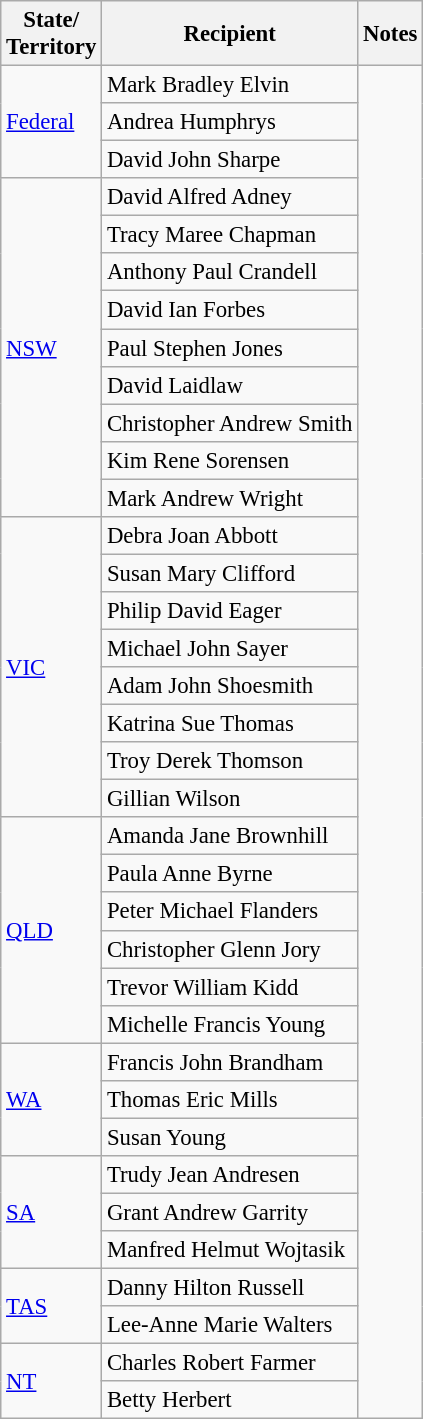<table class="wikitable" style="font-size:95%;">
<tr>
<th>State/<br>Territory</th>
<th>Recipient</th>
<th>Notes</th>
</tr>
<tr>
<td rowspan=3><a href='#'>Federal</a></td>
<td> Mark Bradley Elvin</td>
<td rowspan=36></td>
</tr>
<tr>
<td> Andrea Humphrys</td>
</tr>
<tr>
<td> David John Sharpe</td>
</tr>
<tr>
<td rowspan=9><a href='#'>NSW</a></td>
<td> David Alfred Adney</td>
</tr>
<tr>
<td> Tracy Maree Chapman</td>
</tr>
<tr>
<td> Anthony Paul Crandell</td>
</tr>
<tr>
<td> David Ian Forbes</td>
</tr>
<tr>
<td> Paul Stephen Jones</td>
</tr>
<tr>
<td> David Laidlaw</td>
</tr>
<tr>
<td> Christopher Andrew Smith</td>
</tr>
<tr>
<td> Kim Rene Sorensen</td>
</tr>
<tr>
<td> Mark Andrew Wright</td>
</tr>
<tr>
<td rowspan=8><a href='#'>VIC</a></td>
<td> Debra Joan Abbott</td>
</tr>
<tr>
<td> Susan Mary Clifford</td>
</tr>
<tr>
<td> Philip David Eager</td>
</tr>
<tr>
<td> Michael John Sayer</td>
</tr>
<tr>
<td> Adam John Shoesmith</td>
</tr>
<tr>
<td> Katrina Sue Thomas</td>
</tr>
<tr>
<td> Troy Derek Thomson</td>
</tr>
<tr>
<td> Gillian Wilson</td>
</tr>
<tr>
<td rowspan=6><a href='#'>QLD</a></td>
<td> Amanda Jane Brownhill</td>
</tr>
<tr>
<td> Paula Anne Byrne</td>
</tr>
<tr>
<td> Peter Michael Flanders</td>
</tr>
<tr>
<td> Christopher Glenn Jory</td>
</tr>
<tr>
<td> Trevor William Kidd</td>
</tr>
<tr>
<td> Michelle Francis Young</td>
</tr>
<tr>
<td rowspan=3><a href='#'>WA</a></td>
<td> Francis John Brandham</td>
</tr>
<tr>
<td> Thomas Eric Mills</td>
</tr>
<tr>
<td> Susan Young</td>
</tr>
<tr>
<td rowspan=3><a href='#'>SA</a></td>
<td> Trudy Jean Andresen</td>
</tr>
<tr>
<td> Grant Andrew Garrity</td>
</tr>
<tr>
<td> Manfred Helmut Wojtasik</td>
</tr>
<tr>
<td rowspan=2><a href='#'>TAS</a></td>
<td> Danny Hilton Russell</td>
</tr>
<tr>
<td> Lee-Anne Marie Walters</td>
</tr>
<tr>
<td rowspan=2><a href='#'>NT</a></td>
<td> Charles Robert Farmer</td>
</tr>
<tr>
<td> Betty Herbert</td>
</tr>
</table>
